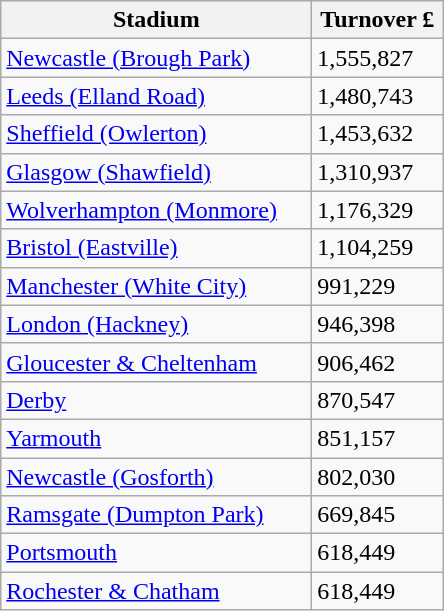<table class="wikitable">
<tr>
<th width=200>Stadium</th>
<th width=80>Turnover £</th>
</tr>
<tr>
<td><a href='#'>Newcastle (Brough Park)</a></td>
<td>1,555,827</td>
</tr>
<tr>
<td><a href='#'>Leeds (Elland Road)</a></td>
<td>1,480,743</td>
</tr>
<tr>
<td><a href='#'>Sheffield (Owlerton)</a></td>
<td>1,453,632</td>
</tr>
<tr>
<td><a href='#'>Glasgow (Shawfield)</a></td>
<td>1,310,937</td>
</tr>
<tr>
<td><a href='#'>Wolverhampton (Monmore)</a></td>
<td>1,176,329</td>
</tr>
<tr>
<td><a href='#'>Bristol (Eastville)</a></td>
<td>1,104,259</td>
</tr>
<tr>
<td><a href='#'>Manchester (White City)</a></td>
<td>991,229</td>
</tr>
<tr>
<td><a href='#'>London (Hackney)</a></td>
<td>946,398</td>
</tr>
<tr>
<td><a href='#'>Gloucester & Cheltenham</a></td>
<td>906,462</td>
</tr>
<tr>
<td><a href='#'>Derby</a></td>
<td>870,547</td>
</tr>
<tr>
<td><a href='#'>Yarmouth</a></td>
<td>851,157</td>
</tr>
<tr>
<td><a href='#'>Newcastle (Gosforth)</a></td>
<td>802,030</td>
</tr>
<tr>
<td><a href='#'>Ramsgate (Dumpton Park)</a></td>
<td>669,845</td>
</tr>
<tr>
<td><a href='#'>Portsmouth</a></td>
<td>618,449</td>
</tr>
<tr>
<td><a href='#'>Rochester & Chatham</a></td>
<td>618,449</td>
</tr>
</table>
